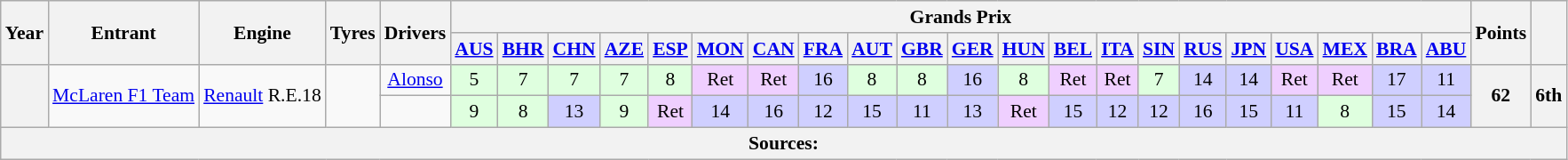<table class="wikitable" style="text-align:center; font-size:90%">
<tr>
<th rowspan="2">Year</th>
<th rowspan="2">Entrant</th>
<th rowspan="2">Engine</th>
<th rowspan="2">Tyres</th>
<th rowspan="2">Drivers</th>
<th colspan="21">Grands Prix</th>
<th rowspan="2">Points</th>
<th rowspan="2"></th>
</tr>
<tr>
<th><a href='#'>AUS</a></th>
<th><a href='#'>BHR</a></th>
<th><a href='#'>CHN</a></th>
<th><a href='#'>AZE</a></th>
<th><a href='#'>ESP</a></th>
<th><a href='#'>MON</a></th>
<th><a href='#'>CAN</a></th>
<th><a href='#'>FRA</a></th>
<th><a href='#'>AUT</a></th>
<th><a href='#'>GBR</a></th>
<th><a href='#'>GER</a></th>
<th><a href='#'>HUN</a></th>
<th><a href='#'>BEL</a></th>
<th><a href='#'>ITA</a></th>
<th><a href='#'>SIN</a></th>
<th><a href='#'>RUS</a></th>
<th><a href='#'>JPN</a></th>
<th><a href='#'>USA</a></th>
<th><a href='#'>MEX</a></th>
<th><a href='#'>BRA</a></th>
<th><a href='#'>ABU</a></th>
</tr>
<tr>
<th rowspan="2"></th>
<td rowspan="2"><a href='#'>McLaren F1 Team</a></td>
<td rowspan="2"><a href='#'>Renault</a> R.E.18</td>
<td rowspan="2"></td>
<td><a href='#'>Alonso</a></td>
<td style="background-color:#dfffdf">5</td>
<td style="background-color:#dfffdf">7</td>
<td style="background-color:#dfffdf">7</td>
<td style="background-color:#dfffdf">7</td>
<td style="background-color:#dfffdf">8</td>
<td style="background-color:#efcfff">Ret</td>
<td style="background-color:#efcfff">Ret</td>
<td style="background-color:#cfcfff">16</td>
<td style="background-color:#dfffdf">8</td>
<td style="background-color:#dfffdf">8</td>
<td style="background-color:#cfcfff">16</td>
<td style="background-color:#dfffdf">8</td>
<td style="background-color:#efcfff">Ret</td>
<td style="background-color:#efcfff">Ret</td>
<td style="background-color:#dfffdf">7</td>
<td style="background-color:#cfcfff">14</td>
<td style="background-color:#cfcfff">14</td>
<td style="background-color:#efcfff">Ret</td>
<td style="background-color:#efcfff">Ret</td>
<td style="background-color:#cfcfff">17</td>
<td style="background-color:#cfcfff">11</td>
<th rowspan="2">62</th>
<th rowspan="2">6th</th>
</tr>
<tr>
<td align="center"></td>
<td style="background-color:#dfffdf">9</td>
<td style="background-color:#dfffdf">8</td>
<td style="background-color:#cfcfff">13</td>
<td style="background-color:#dfffdf">9</td>
<td style="background-color:#efcfff">Ret</td>
<td style="background-color:#cfcfff">14</td>
<td style="background-color:#cfcfff">16</td>
<td style="background-color:#cfcfff">12</td>
<td style="background-color:#cfcfff">15</td>
<td style="background-color:#cfcfff">11</td>
<td style="background-color:#cfcfff">13</td>
<td style="background-color:#efcfff">Ret</td>
<td style="background-color:#cfcfff">15</td>
<td style="background-color:#cfcfff">12</td>
<td style="background-color:#cfcfff">12</td>
<td style="background-color:#cfcfff">16</td>
<td style="background-color:#cfcfff">15</td>
<td style="background-color:#cfcfff">11</td>
<td style="background-color:#dfffdf">8</td>
<td style="background-color:#cfcfff">15</td>
<td style="background-color:#cfcfff">14</td>
</tr>
<tr>
<th colspan="28">Sources:</th>
</tr>
</table>
